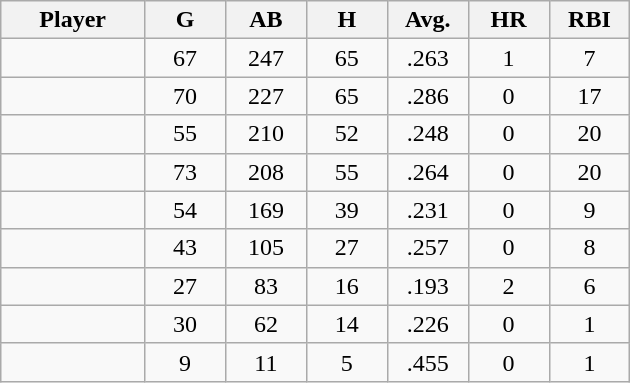<table class="wikitable sortable">
<tr>
<th bgcolor="#DDDDFF" width="16%">Player</th>
<th bgcolor="#DDDDFF" width="9%">G</th>
<th bgcolor="#DDDDFF" width="9%">AB</th>
<th bgcolor="#DDDDFF" width="9%">H</th>
<th bgcolor="#DDDDFF" width="9%">Avg.</th>
<th bgcolor="#DDDDFF" width="9%">HR</th>
<th bgcolor="#DDDDFF" width="9%">RBI</th>
</tr>
<tr align="center">
<td></td>
<td>67</td>
<td>247</td>
<td>65</td>
<td>.263</td>
<td>1</td>
<td>7</td>
</tr>
<tr align="center">
<td></td>
<td>70</td>
<td>227</td>
<td>65</td>
<td>.286</td>
<td>0</td>
<td>17</td>
</tr>
<tr align="center">
<td></td>
<td>55</td>
<td>210</td>
<td>52</td>
<td>.248</td>
<td>0</td>
<td>20</td>
</tr>
<tr align="center">
<td></td>
<td>73</td>
<td>208</td>
<td>55</td>
<td>.264</td>
<td>0</td>
<td>20</td>
</tr>
<tr align="center">
<td></td>
<td>54</td>
<td>169</td>
<td>39</td>
<td>.231</td>
<td>0</td>
<td>9</td>
</tr>
<tr align="center">
<td></td>
<td>43</td>
<td>105</td>
<td>27</td>
<td>.257</td>
<td>0</td>
<td>8</td>
</tr>
<tr align="center">
<td></td>
<td>27</td>
<td>83</td>
<td>16</td>
<td>.193</td>
<td>2</td>
<td>6</td>
</tr>
<tr align="center">
<td></td>
<td>30</td>
<td>62</td>
<td>14</td>
<td>.226</td>
<td>0</td>
<td>1</td>
</tr>
<tr align="center">
<td></td>
<td>9</td>
<td>11</td>
<td>5</td>
<td>.455</td>
<td>0</td>
<td>1</td>
</tr>
</table>
